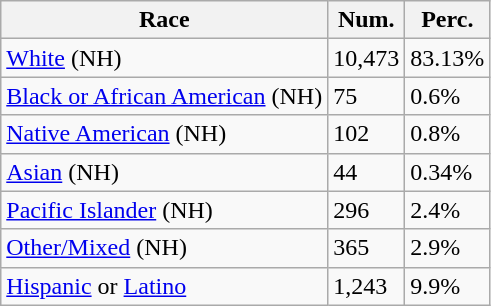<table class="wikitable">
<tr>
<th>Race</th>
<th>Num.</th>
<th>Perc.</th>
</tr>
<tr>
<td><a href='#'>White</a> (NH)</td>
<td>10,473</td>
<td>83.13%</td>
</tr>
<tr>
<td><a href='#'>Black or African American</a> (NH)</td>
<td>75</td>
<td>0.6%</td>
</tr>
<tr>
<td><a href='#'>Native American</a> (NH)</td>
<td>102</td>
<td>0.8%</td>
</tr>
<tr>
<td><a href='#'>Asian</a> (NH)</td>
<td>44</td>
<td>0.34%</td>
</tr>
<tr>
<td><a href='#'>Pacific Islander</a> (NH)</td>
<td>296</td>
<td>2.4%</td>
</tr>
<tr>
<td><a href='#'>Other/Mixed</a> (NH)</td>
<td>365</td>
<td>2.9%</td>
</tr>
<tr>
<td><a href='#'>Hispanic</a> or <a href='#'>Latino</a></td>
<td>1,243</td>
<td>9.9%</td>
</tr>
</table>
